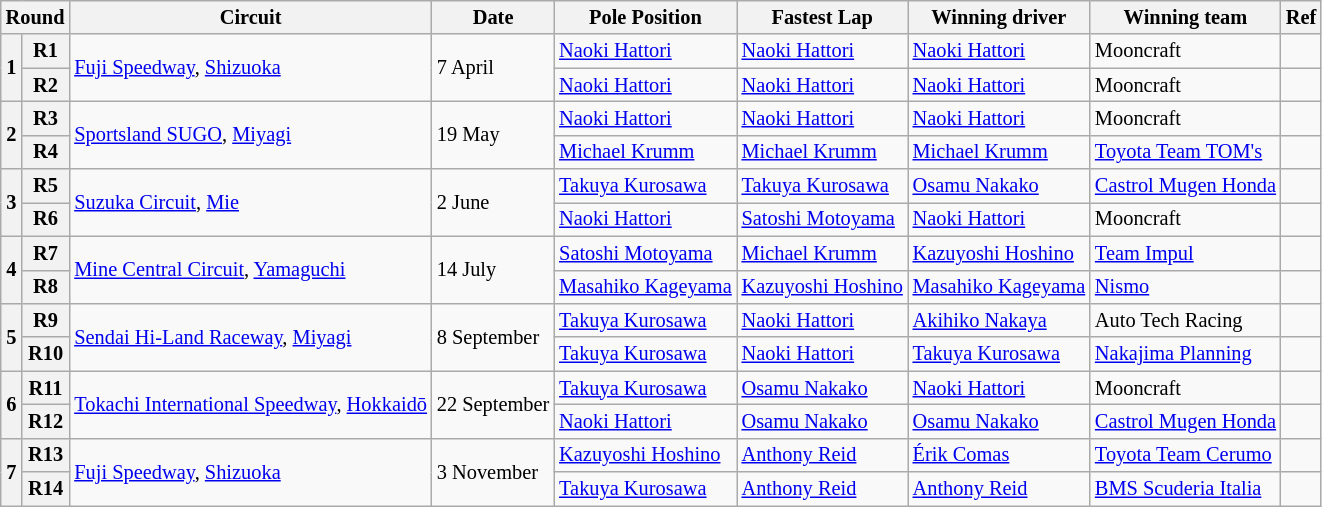<table class="wikitable" style="font-size: 85%">
<tr>
<th colspan=2>Round</th>
<th>Circuit</th>
<th>Date</th>
<th>Pole Position</th>
<th>Fastest Lap</th>
<th>Winning driver</th>
<th>Winning team</th>
<th>Ref</th>
</tr>
<tr>
<th rowspan=2>1</th>
<th>R1</th>
<td rowspan=2> <a href='#'>Fuji Speedway</a>, <a href='#'>Shizuoka</a></td>
<td rowspan=2>7 April</td>
<td> <a href='#'>Naoki Hattori</a></td>
<td> <a href='#'>Naoki Hattori</a></td>
<td> <a href='#'>Naoki Hattori</a></td>
<td>Mooncraft</td>
<td></td>
</tr>
<tr>
<th>R2</th>
<td> <a href='#'>Naoki Hattori</a></td>
<td> <a href='#'>Naoki Hattori</a></td>
<td> <a href='#'>Naoki Hattori</a></td>
<td>Mooncraft</td>
<td></td>
</tr>
<tr>
<th rowspan=2>2</th>
<th>R3</th>
<td rowspan=2> <a href='#'>Sportsland SUGO</a>, <a href='#'>Miyagi</a></td>
<td rowspan=2>19 May</td>
<td> <a href='#'>Naoki Hattori</a></td>
<td> <a href='#'>Naoki Hattori</a></td>
<td> <a href='#'>Naoki Hattori</a></td>
<td>Mooncraft</td>
<td></td>
</tr>
<tr>
<th>R4</th>
<td> <a href='#'>Michael Krumm</a></td>
<td> <a href='#'>Michael Krumm</a></td>
<td> <a href='#'>Michael Krumm</a></td>
<td><a href='#'>Toyota Team TOM's</a></td>
<td></td>
</tr>
<tr>
<th rowspan=2>3</th>
<th>R5</th>
<td rowspan=2> <a href='#'>Suzuka Circuit</a>, <a href='#'>Mie</a></td>
<td rowspan=2>2 June</td>
<td> <a href='#'>Takuya Kurosawa</a></td>
<td> <a href='#'>Takuya Kurosawa</a></td>
<td> <a href='#'>Osamu Nakako</a></td>
<td><a href='#'>Castrol Mugen Honda</a></td>
<td></td>
</tr>
<tr>
<th>R6</th>
<td> <a href='#'>Naoki Hattori</a></td>
<td> <a href='#'>Satoshi Motoyama</a></td>
<td> <a href='#'>Naoki Hattori</a></td>
<td>Mooncraft</td>
<td></td>
</tr>
<tr>
<th rowspan=2>4</th>
<th>R7</th>
<td rowspan=2> <a href='#'>Mine Central Circuit</a>, <a href='#'>Yamaguchi</a></td>
<td rowspan=2>14 July</td>
<td> <a href='#'>Satoshi Motoyama</a></td>
<td> <a href='#'>Michael Krumm</a></td>
<td> <a href='#'>Kazuyoshi Hoshino</a></td>
<td><a href='#'>Team Impul</a></td>
<td></td>
</tr>
<tr>
<th>R8</th>
<td> <a href='#'>Masahiko Kageyama</a></td>
<td> <a href='#'>Kazuyoshi Hoshino</a></td>
<td> <a href='#'>Masahiko Kageyama</a></td>
<td><a href='#'>Nismo</a></td>
<td></td>
</tr>
<tr>
<th rowspan=2>5</th>
<th>R9</th>
<td rowspan=2> <a href='#'>Sendai Hi-Land Raceway</a>, <a href='#'>Miyagi</a></td>
<td rowspan=2>8 September</td>
<td> <a href='#'>Takuya Kurosawa</a></td>
<td> <a href='#'>Naoki Hattori</a></td>
<td> <a href='#'>Akihiko Nakaya</a></td>
<td>Auto Tech Racing</td>
<td></td>
</tr>
<tr>
<th>R10</th>
<td> <a href='#'>Takuya Kurosawa</a></td>
<td> <a href='#'>Naoki Hattori</a></td>
<td> <a href='#'>Takuya Kurosawa</a></td>
<td><a href='#'>Nakajima Planning</a></td>
<td></td>
</tr>
<tr>
<th rowspan=2>6</th>
<th>R11</th>
<td rowspan=2> <a href='#'>Tokachi International Speedway</a>, <a href='#'>Hokkaidō</a></td>
<td rowspan=2>22 September</td>
<td> <a href='#'>Takuya Kurosawa</a></td>
<td> <a href='#'>Osamu Nakako</a></td>
<td> <a href='#'>Naoki Hattori</a></td>
<td>Mooncraft</td>
<td></td>
</tr>
<tr>
<th>R12</th>
<td> <a href='#'>Naoki Hattori</a></td>
<td> <a href='#'>Osamu Nakako</a></td>
<td> <a href='#'>Osamu Nakako</a></td>
<td><a href='#'>Castrol Mugen Honda</a></td>
<td></td>
</tr>
<tr>
<th rowspan=2>7</th>
<th>R13</th>
<td rowspan=2> <a href='#'>Fuji Speedway</a>, <a href='#'>Shizuoka</a></td>
<td rowspan=2>3 November</td>
<td> <a href='#'>Kazuyoshi Hoshino</a></td>
<td> <a href='#'>Anthony Reid</a></td>
<td> <a href='#'>Érik Comas</a></td>
<td><a href='#'>Toyota Team Cerumo</a></td>
<td></td>
</tr>
<tr>
<th>R14</th>
<td> <a href='#'>Takuya Kurosawa</a></td>
<td> <a href='#'>Anthony Reid</a></td>
<td> <a href='#'>Anthony Reid</a></td>
<td><a href='#'>BMS Scuderia Italia</a></td>
<td></td>
</tr>
</table>
